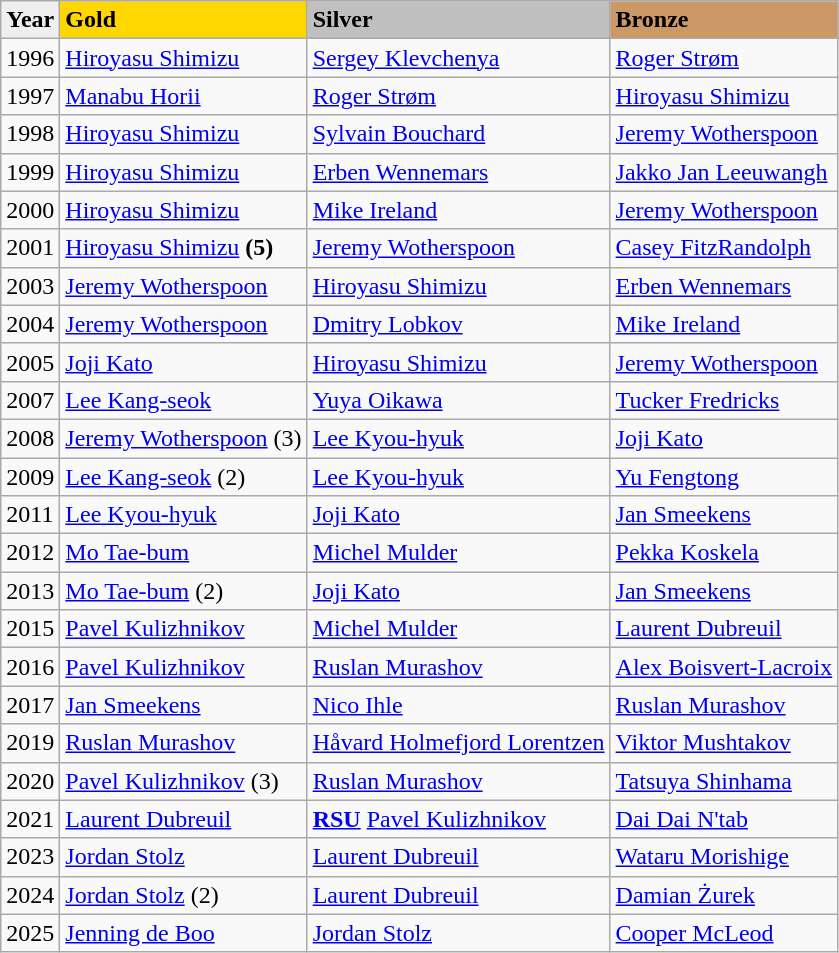<table class="wikitable">
<tr align="left" bgcolor="#efefef">
<td><strong>Year</strong></td>
<td bgcolor=gold><strong>Gold</strong></td>
<td bgcolor=silver><strong>Silver</strong></td>
<td bgcolor=cc9966><strong>Bronze</strong></td>
</tr>
<tr>
<td>1996</td>
<td> <a href='#'>Hiroyasu Shimizu</a></td>
<td> <a href='#'>Sergey Klevchenya</a></td>
<td> <a href='#'>Roger Strøm</a></td>
</tr>
<tr>
<td>1997</td>
<td> <a href='#'>Manabu Horii</a></td>
<td> <a href='#'>Roger Strøm</a></td>
<td> <a href='#'>Hiroyasu Shimizu</a></td>
</tr>
<tr>
<td>1998</td>
<td> <a href='#'>Hiroyasu Shimizu</a></td>
<td> <a href='#'>Sylvain Bouchard</a></td>
<td> <a href='#'>Jeremy Wotherspoon</a></td>
</tr>
<tr>
<td>1999</td>
<td> <a href='#'>Hiroyasu Shimizu</a></td>
<td> <a href='#'>Erben Wennemars</a></td>
<td> <a href='#'>Jakko Jan Leeuwangh</a></td>
</tr>
<tr>
<td>2000</td>
<td> <a href='#'>Hiroyasu Shimizu</a></td>
<td> <a href='#'>Mike Ireland</a></td>
<td> <a href='#'>Jeremy Wotherspoon</a></td>
</tr>
<tr>
<td>2001</td>
<td> <a href='#'>Hiroyasu Shimizu</a> <strong>(5)</strong></td>
<td> <a href='#'>Jeremy Wotherspoon</a></td>
<td> <a href='#'>Casey FitzRandolph</a></td>
</tr>
<tr>
<td>2003</td>
<td> <a href='#'>Jeremy Wotherspoon</a></td>
<td> <a href='#'>Hiroyasu Shimizu</a></td>
<td> <a href='#'>Erben Wennemars</a></td>
</tr>
<tr>
<td>2004</td>
<td> <a href='#'>Jeremy Wotherspoon</a></td>
<td> <a href='#'>Dmitry Lobkov</a></td>
<td> <a href='#'>Mike Ireland</a></td>
</tr>
<tr>
<td>2005</td>
<td> <a href='#'>Joji Kato</a></td>
<td> <a href='#'>Hiroyasu Shimizu</a></td>
<td> <a href='#'>Jeremy Wotherspoon</a></td>
</tr>
<tr>
<td>2007</td>
<td> <a href='#'>Lee Kang-seok</a></td>
<td> <a href='#'>Yuya Oikawa</a></td>
<td> <a href='#'>Tucker Fredricks</a></td>
</tr>
<tr>
<td>2008</td>
<td> <a href='#'>Jeremy Wotherspoon</a> (3)</td>
<td> <a href='#'>Lee Kyou-hyuk</a></td>
<td> <a href='#'>Joji Kato</a></td>
</tr>
<tr>
<td>2009</td>
<td> <a href='#'>Lee Kang-seok</a> (2)</td>
<td> <a href='#'>Lee Kyou-hyuk</a></td>
<td> <a href='#'>Yu Fengtong</a></td>
</tr>
<tr>
<td>2011</td>
<td> <a href='#'>Lee Kyou-hyuk</a></td>
<td> <a href='#'>Joji Kato</a></td>
<td> <a href='#'>Jan Smeekens</a></td>
</tr>
<tr>
<td>2012</td>
<td> <a href='#'>Mo Tae-bum</a></td>
<td> <a href='#'>Michel Mulder</a></td>
<td> <a href='#'>Pekka Koskela</a></td>
</tr>
<tr>
<td>2013</td>
<td> <a href='#'>Mo Tae-bum</a> (2)</td>
<td> <a href='#'>Joji Kato</a></td>
<td> <a href='#'>Jan Smeekens</a></td>
</tr>
<tr>
<td>2015</td>
<td> <a href='#'>Pavel Kulizhnikov</a></td>
<td> <a href='#'>Michel Mulder</a></td>
<td> <a href='#'>Laurent Dubreuil</a></td>
</tr>
<tr>
<td>2016</td>
<td> <a href='#'>Pavel Kulizhnikov</a></td>
<td> <a href='#'>Ruslan Murashov</a></td>
<td> <a href='#'>Alex Boisvert-Lacroix</a></td>
</tr>
<tr>
<td>2017</td>
<td> <a href='#'>Jan Smeekens</a></td>
<td> <a href='#'>Nico Ihle</a></td>
<td> <a href='#'>Ruslan Murashov</a></td>
</tr>
<tr>
<td>2019</td>
<td> <a href='#'>Ruslan Murashov</a></td>
<td> <a href='#'>Håvard Holmefjord Lorentzen</a></td>
<td> <a href='#'>Viktor Mushtakov</a></td>
</tr>
<tr>
<td>2020</td>
<td> <a href='#'>Pavel Kulizhnikov</a> (3)</td>
<td> <a href='#'>Ruslan Murashov</a></td>
<td> <a href='#'>Tatsuya Shinhama</a></td>
</tr>
<tr>
<td>2021</td>
<td> <a href='#'>Laurent Dubreuil</a></td>
<td><strong><a href='#'>RSU</a></strong> <a href='#'>Pavel Kulizhnikov</a></td>
<td> <a href='#'>Dai Dai N'tab</a></td>
</tr>
<tr>
<td>2023</td>
<td> <a href='#'>Jordan Stolz</a></td>
<td> <a href='#'>Laurent Dubreuil</a></td>
<td> <a href='#'>Wataru Morishige</a></td>
</tr>
<tr>
<td>2024</td>
<td> <a href='#'>Jordan Stolz</a> (2)</td>
<td> <a href='#'>Laurent Dubreuil</a></td>
<td> <a href='#'>Damian Żurek</a></td>
</tr>
<tr>
<td>2025</td>
<td> <a href='#'>Jenning de Boo</a></td>
<td> <a href='#'>Jordan Stolz</a></td>
<td> <a href='#'>Cooper McLeod</a></td>
</tr>
</table>
